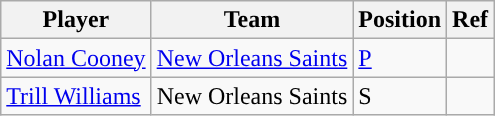<table class="wikitable">
<tr>
<th>Player</th>
<th>Team</th>
<th>Position</th>
<th>Ref</th>
</tr>
<tr>
<td><a href='#'>Nolan Cooney</a></td>
<td><a href='#'>New Orleans Saints</a></td>
<td><a href='#'>P</a></td>
<td></td>
</tr>
<tr>
<td><a href='#'>Trill Williams</a></td>
<td>New Orleans Saints</td>
<td>S</td>
<td></td>
</tr>
</table>
